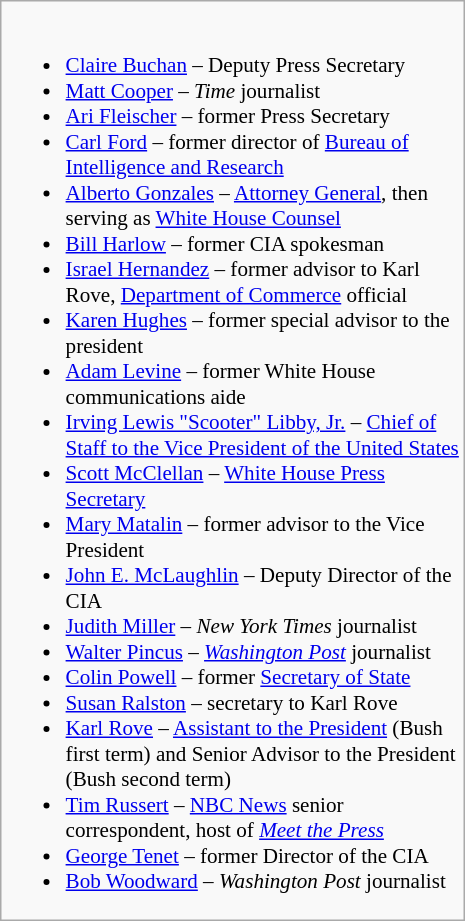<table class="wikitable" style="max-width:310px; font-size:88%;float:right;margin-left:1em;">
<tr>
<td><br><ul><li><a href='#'>Claire Buchan</a> – Deputy Press Secretary</li><li><a href='#'>Matt Cooper</a> – <em>Time</em> journalist</li><li><a href='#'>Ari Fleischer</a> – former Press Secretary</li><li><a href='#'>Carl Ford</a> – former director of <a href='#'>Bureau of Intelligence and Research</a></li><li><a href='#'>Alberto Gonzales</a> – <a href='#'>Attorney General</a>, then serving as <a href='#'>White House Counsel</a></li><li><a href='#'>Bill Harlow</a> – former CIA spokesman</li><li><a href='#'>Israel Hernandez</a> – former advisor to Karl Rove, <a href='#'>Department of Commerce</a> official</li><li><a href='#'>Karen Hughes</a> – former special advisor to the president</li><li><a href='#'>Adam Levine</a> – former White House communications aide</li><li><a href='#'>Irving Lewis "Scooter" Libby, Jr.</a> – <a href='#'>Chief of Staff to the Vice President of the United States</a></li><li><a href='#'>Scott McClellan</a> – <a href='#'>White House Press Secretary</a></li><li><a href='#'>Mary Matalin</a> – former advisor to the Vice President</li><li><a href='#'>John E. McLaughlin</a> – Deputy Director of the CIA</li><li><a href='#'> Judith Miller</a> – <em>New York Times</em> journalist</li><li><a href='#'>Walter Pincus</a> – <em><a href='#'>Washington Post</a></em> journalist</li><li><a href='#'>Colin Powell</a> – former <a href='#'>Secretary of State</a></li><li><a href='#'>Susan Ralston</a> – secretary to Karl Rove</li><li><a href='#'>Karl Rove</a> – <a href='#'>Assistant to the President</a> (Bush first term) and Senior Advisor to the President (Bush second term)</li><li><a href='#'>Tim Russert</a> – <a href='#'>NBC News</a> senior correspondent, host of <em><a href='#'>Meet the Press</a></em></li><li><a href='#'>George Tenet</a> – former Director of the CIA</li><li><a href='#'>Bob Woodward</a> – <em>Washington Post</em> journalist</li></ul></td>
</tr>
</table>
